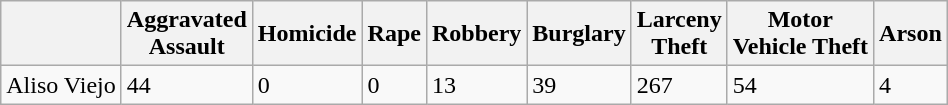<table class="wikitable">
<tr>
<th></th>
<th>Aggravated<br>Assault</th>
<th>Homicide</th>
<th>Rape</th>
<th>Robbery</th>
<th>Burglary</th>
<th>Larceny<br>Theft</th>
<th>Motor<br>Vehicle Theft</th>
<th>Arson</th>
</tr>
<tr>
<td>Aliso Viejo</td>
<td>44</td>
<td>0</td>
<td>0</td>
<td>13</td>
<td>39</td>
<td>267</td>
<td>54</td>
<td>4</td>
</tr>
</table>
